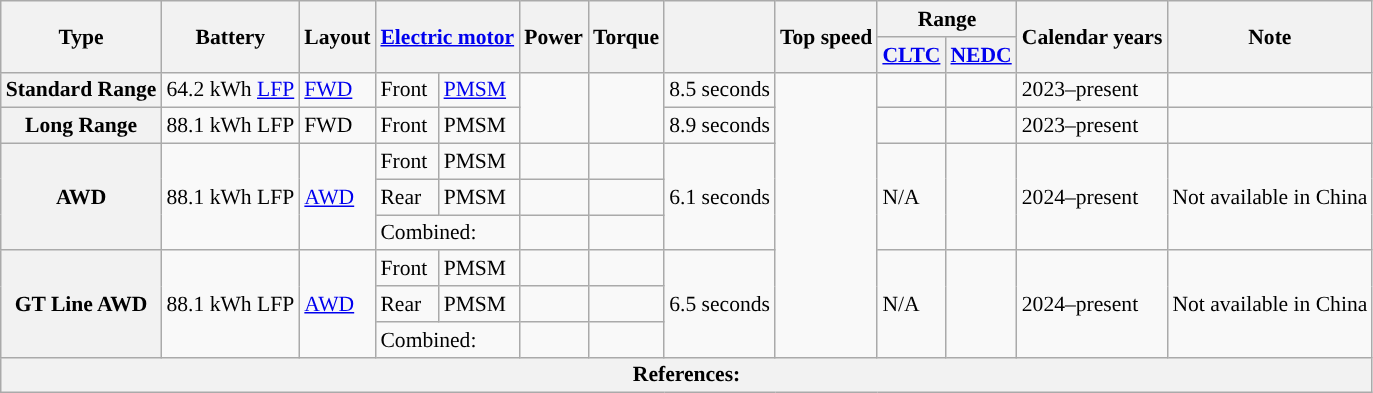<table class="wikitable" style="text-align:left; font-size:90%;">
<tr>
<th rowspan="2">Type</th>
<th rowspan="2">Battery</th>
<th rowspan="2">Layout</th>
<th colspan="2" rowspan="2"><a href='#'>Electric motor</a></th>
<th rowspan="2">Power</th>
<th rowspan="2">Torque</th>
<th rowspan="2"></th>
<th rowspan="2">Top speed</th>
<th colspan="2">Range</th>
<th rowspan="2">Calendar years</th>
<th rowspan="2">Note</th>
</tr>
<tr>
<th><a href='#'>CLTC</a></th>
<th><a href='#'>NEDC</a></th>
</tr>
<tr>
<th>Standard Range</th>
<td>64.2 kWh <a href='#'>LFP</a></td>
<td><a href='#'>FWD</a></td>
<td>Front</td>
<td><a href='#'>PMSM</a></td>
<td rowspan="2"></td>
<td rowspan="2"></td>
<td>8.5 seconds</td>
<td rowspan="8"></td>
<td></td>
<td></td>
<td>2023–present</td>
<td></td>
</tr>
<tr>
<th>Long Range</th>
<td>88.1 kWh LFP</td>
<td>FWD</td>
<td>Front</td>
<td>PMSM</td>
<td>8.9 seconds</td>
<td></td>
<td></td>
<td>2023–present</td>
<td></td>
</tr>
<tr>
<th rowspan="3">AWD</th>
<td rowspan="3">88.1 kWh LFP</td>
<td rowspan="3"><a href='#'>AWD</a></td>
<td>Front</td>
<td>PMSM</td>
<td></td>
<td></td>
<td rowspan="3">6.1 seconds</td>
<td rowspan="3">N/A</td>
<td rowspan="3"></td>
<td rowspan="3">2024–present</td>
<td rowspan="3">Not available in China</td>
</tr>
<tr>
<td>Rear</td>
<td>PMSM</td>
<td></td>
<td></td>
</tr>
<tr>
<td colspan="2">Combined:</td>
<td></td>
<td></td>
</tr>
<tr>
<th rowspan="3">GT Line AWD</th>
<td rowspan="3">88.1 kWh LFP</td>
<td rowspan="3"><a href='#'>AWD</a></td>
<td>Front</td>
<td>PMSM</td>
<td></td>
<td></td>
<td rowspan="3">6.5 seconds</td>
<td rowspan="3">N/A</td>
<td rowspan="3"></td>
<td rowspan="3">2024–present</td>
<td rowspan="3">Not available in China</td>
</tr>
<tr>
<td>Rear</td>
<td>PMSM</td>
<td></td>
<td></td>
</tr>
<tr>
<td colspan="2">Combined:</td>
<td></td>
<td></td>
</tr>
<tr>
<th colspan="13">References: </th>
</tr>
</table>
